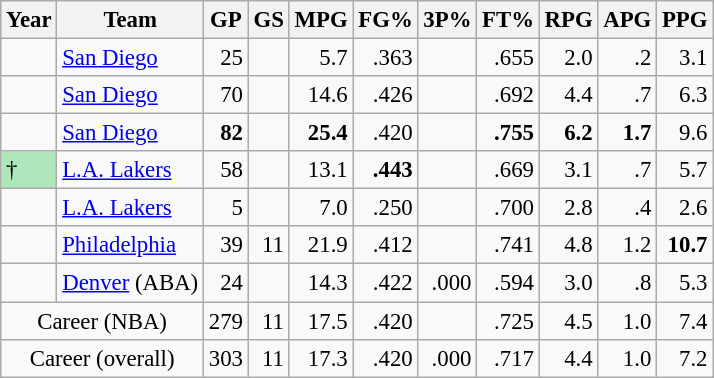<table class="wikitable sortable" style="font-size:95%; text-align:right;">
<tr>
<th>Year</th>
<th>Team</th>
<th>GP</th>
<th>GS</th>
<th>MPG</th>
<th>FG%</th>
<th>3P%</th>
<th>FT%</th>
<th>RPG</th>
<th>APG</th>
<th>PPG</th>
</tr>
<tr>
<td style="text-align:left;"></td>
<td style="text-align:left;"><a href='#'>San Diego</a></td>
<td>25</td>
<td></td>
<td>5.7</td>
<td>.363</td>
<td></td>
<td>.655</td>
<td>2.0</td>
<td>.2</td>
<td>3.1</td>
</tr>
<tr>
<td style="text-align:left;"></td>
<td style="text-align:left;"><a href='#'>San Diego</a></td>
<td>70</td>
<td></td>
<td>14.6</td>
<td>.426</td>
<td></td>
<td>.692</td>
<td>4.4</td>
<td>.7</td>
<td>6.3</td>
</tr>
<tr>
<td style="text-align:left;"></td>
<td style="text-align:left;"><a href='#'>San Diego</a></td>
<td><strong>82</strong></td>
<td></td>
<td><strong>25.4</strong></td>
<td>.420</td>
<td></td>
<td><strong>.755</strong></td>
<td><strong>6.2</strong></td>
<td><strong>1.7</strong></td>
<td>9.6</td>
</tr>
<tr>
<td style="text-align:left;background:#afe6ba;">†</td>
<td style="text-align:left;"><a href='#'>L.A. Lakers</a></td>
<td>58</td>
<td></td>
<td>13.1</td>
<td><strong>.443</strong></td>
<td></td>
<td>.669</td>
<td>3.1</td>
<td>.7</td>
<td>5.7</td>
</tr>
<tr>
<td style="text-align:left;"></td>
<td style="text-align:left;"><a href='#'>L.A. Lakers</a></td>
<td>5</td>
<td></td>
<td>7.0</td>
<td>.250</td>
<td></td>
<td>.700</td>
<td>2.8</td>
<td>.4</td>
<td>2.6</td>
</tr>
<tr>
<td style="text-align:left;"></td>
<td style="text-align:left;"><a href='#'>Philadelphia</a></td>
<td>39</td>
<td>11</td>
<td>21.9</td>
<td>.412</td>
<td></td>
<td>.741</td>
<td>4.8</td>
<td>1.2</td>
<td><strong>10.7</strong></td>
</tr>
<tr>
<td style="text-align:left;"></td>
<td style="text-align:left;"><a href='#'>Denver</a> (ABA)</td>
<td>24</td>
<td></td>
<td>14.3</td>
<td>.422</td>
<td>.000</td>
<td>.594</td>
<td>3.0</td>
<td>.8</td>
<td>5.3</td>
</tr>
<tr class="sortbottom">
<td colspan="2" style="text-align:center;">Career (NBA)</td>
<td>279</td>
<td>11</td>
<td>17.5</td>
<td>.420</td>
<td></td>
<td>.725</td>
<td>4.5</td>
<td>1.0</td>
<td>7.4</td>
</tr>
<tr class="sortbottom">
<td colspan="2" style="text-align:center;">Career (overall)</td>
<td>303</td>
<td>11</td>
<td>17.3</td>
<td>.420</td>
<td>.000</td>
<td>.717</td>
<td>4.4</td>
<td>1.0</td>
<td>7.2</td>
</tr>
</table>
